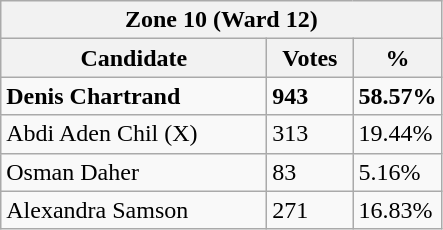<table class="wikitable">
<tr>
<th colspan="3">Zone 10 (Ward 12)</th>
</tr>
<tr>
<th style="width: 170px">Candidate</th>
<th style="width: 50px">Votes</th>
<th style="width: 40px">%</th>
</tr>
<tr>
<td><strong>Denis Chartrand</strong></td>
<td><strong>943</strong></td>
<td><strong>58.57%</strong></td>
</tr>
<tr>
<td>Abdi Aden Chil (X)</td>
<td>313</td>
<td>19.44%</td>
</tr>
<tr>
<td>Osman Daher</td>
<td>83</td>
<td>5.16%</td>
</tr>
<tr>
<td>Alexandra Samson</td>
<td>271</td>
<td>16.83%</td>
</tr>
</table>
